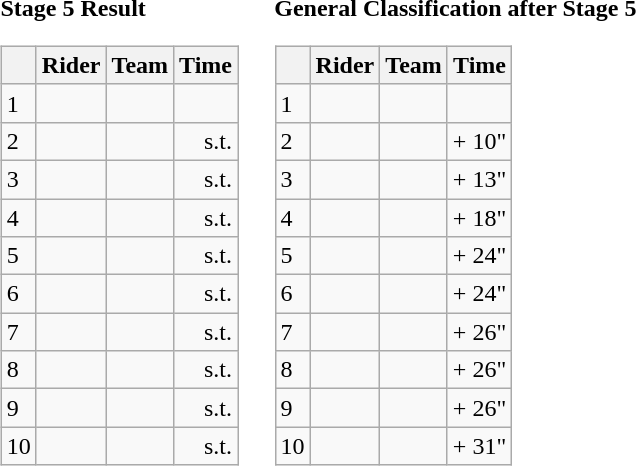<table>
<tr>
<td><strong>Stage 5 Result</strong><br><table class="wikitable">
<tr>
<th></th>
<th>Rider</th>
<th>Team</th>
<th>Time</th>
</tr>
<tr>
<td>1</td>
<td></td>
<td></td>
<td align="right"></td>
</tr>
<tr>
<td>2</td>
<td></td>
<td></td>
<td align="right">s.t.</td>
</tr>
<tr>
<td>3</td>
<td></td>
<td></td>
<td align="right">s.t.</td>
</tr>
<tr>
<td>4</td>
<td></td>
<td></td>
<td align="right">s.t.</td>
</tr>
<tr>
<td>5</td>
<td></td>
<td></td>
<td align="right">s.t.</td>
</tr>
<tr>
<td>6</td>
<td></td>
<td></td>
<td align="right">s.t.</td>
</tr>
<tr>
<td>7</td>
<td></td>
<td></td>
<td align="right">s.t.</td>
</tr>
<tr>
<td>8</td>
<td></td>
<td></td>
<td align="right">s.t.</td>
</tr>
<tr>
<td>9</td>
<td></td>
<td></td>
<td align="right">s.t.</td>
</tr>
<tr>
<td>10</td>
<td></td>
<td></td>
<td align="right">s.t.</td>
</tr>
</table>
</td>
<td></td>
<td><strong>General Classification after Stage 5</strong><br><table class="wikitable">
<tr>
<th></th>
<th>Rider</th>
<th>Team</th>
<th>Time</th>
</tr>
<tr>
<td>1</td>
<td> </td>
<td></td>
<td align="right"></td>
</tr>
<tr>
<td>2</td>
<td></td>
<td></td>
<td align="right">+ 10"</td>
</tr>
<tr>
<td>3</td>
<td></td>
<td></td>
<td align="right">+ 13"</td>
</tr>
<tr>
<td>4</td>
<td></td>
<td></td>
<td align="right">+ 18"</td>
</tr>
<tr>
<td>5</td>
<td> </td>
<td></td>
<td align="right">+ 24"</td>
</tr>
<tr>
<td>6</td>
<td></td>
<td></td>
<td align="right">+ 24"</td>
</tr>
<tr>
<td>7</td>
<td></td>
<td></td>
<td align="right">+ 26"</td>
</tr>
<tr>
<td>8</td>
<td></td>
<td></td>
<td align="right">+ 26"</td>
</tr>
<tr>
<td>9</td>
<td></td>
<td></td>
<td align="right">+ 26"</td>
</tr>
<tr>
<td>10</td>
<td></td>
<td></td>
<td align="right">+ 31"</td>
</tr>
</table>
</td>
</tr>
</table>
